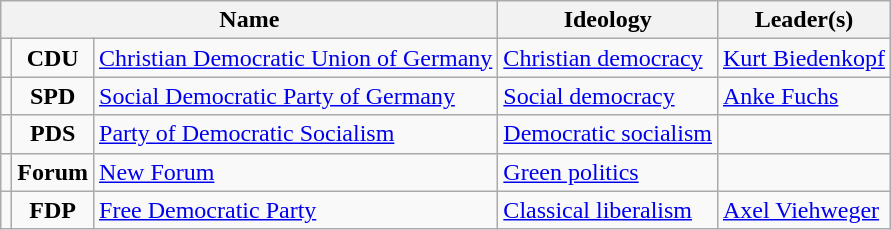<table class="wikitable">
<tr>
<th colspan=3>Name</th>
<th>Ideology</th>
<th>Leader(s)</th>
</tr>
<tr>
<td bgcolor=></td>
<td align=center><strong>CDU</strong></td>
<td><a href='#'>Christian Democratic Union of Germany</a><br></td>
<td><a href='#'>Christian democracy</a></td>
<td><a href='#'>Kurt Biedenkopf</a></td>
</tr>
<tr>
<td bgcolor=></td>
<td align=center><strong>SPD</strong></td>
<td><a href='#'>Social Democratic Party of Germany</a><br></td>
<td><a href='#'>Social democracy</a></td>
<td><a href='#'>Anke Fuchs</a></td>
</tr>
<tr>
<td bgcolor=></td>
<td align=center><strong>PDS</strong></td>
<td><a href='#'>Party of Democratic Socialism</a><br></td>
<td><a href='#'>Democratic socialism</a></td>
<td></td>
</tr>
<tr>
<td bgcolor=></td>
<td align=center><strong>Forum</strong></td>
<td><a href='#'>New Forum</a><br></td>
<td><a href='#'>Green politics</a></td>
<td></td>
</tr>
<tr>
<td bgcolor=></td>
<td align=center><strong>FDP</strong></td>
<td><a href='#'>Free Democratic Party</a><br></td>
<td><a href='#'>Classical liberalism</a></td>
<td><a href='#'>Axel Viehweger</a></td>
</tr>
</table>
